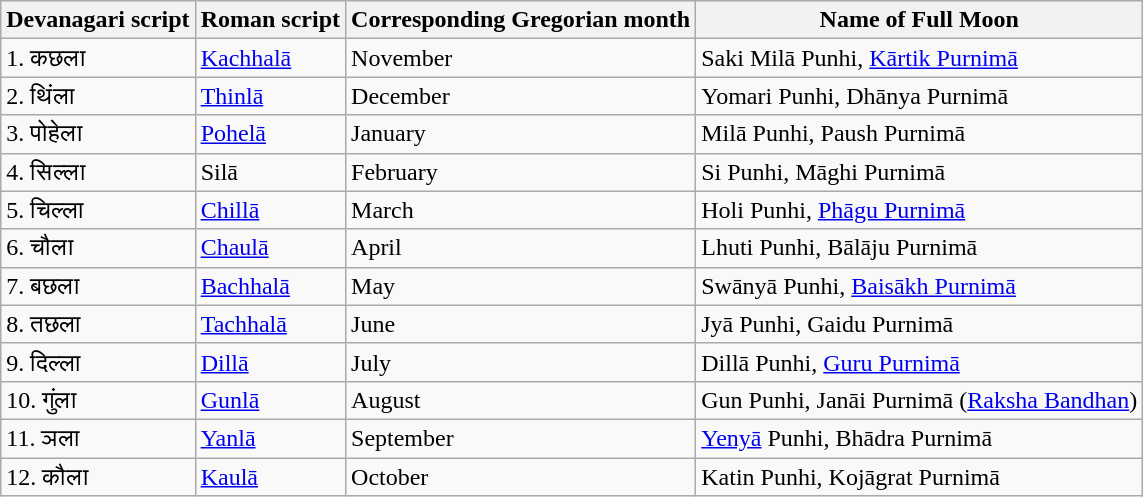<table class="wikitable" align=center>
<tr>
<th>Devanagari script</th>
<th>Roman script</th>
<th>Corresponding Gregorian month</th>
<th>Name of Full Moon</th>
</tr>
<tr>
<td>1. कछला</td>
<td><a href='#'>Kachhalā</a></td>
<td>November</td>
<td>Saki Milā Punhi, <a href='#'>Kārtik Purnimā</a></td>
</tr>
<tr>
<td>2. थिंला</td>
<td><a href='#'>Thinlā</a></td>
<td>December</td>
<td>Yomari Punhi, Dhānya Purnimā</td>
</tr>
<tr>
<td>3. पोहेला</td>
<td><a href='#'>Pohelā</a></td>
<td>January</td>
<td>Milā Punhi, Paush Purnimā</td>
</tr>
<tr>
<td>4. सिल्ला</td>
<td>Silā</td>
<td>February</td>
<td>Si Punhi, Māghi Purnimā</td>
</tr>
<tr>
<td>5. चिल्ला</td>
<td><a href='#'>Chillā</a></td>
<td>March</td>
<td>Holi Punhi, <a href='#'>Phāgu Purnimā</a></td>
</tr>
<tr>
<td>6. चौला</td>
<td><a href='#'>Chaulā</a></td>
<td>April</td>
<td>Lhuti Punhi, Bālāju Purnimā</td>
</tr>
<tr>
<td>7. बछला</td>
<td><a href='#'>Bachhalā</a></td>
<td>May</td>
<td>Swānyā Punhi, <a href='#'>Baisākh Purnimā</a></td>
</tr>
<tr>
<td>8. तछला</td>
<td><a href='#'>Tachhalā</a></td>
<td>June</td>
<td>Jyā Punhi, Gaidu Purnimā</td>
</tr>
<tr>
<td>9. दिल्ला</td>
<td><a href='#'>Dillā</a></td>
<td>July</td>
<td>Dillā Punhi, <a href='#'>Guru Purnimā</a></td>
</tr>
<tr>
<td>10. गुंला</td>
<td><a href='#'>Gunlā</a></td>
<td>August</td>
<td>Gun Punhi, Janāi Purnimā (<a href='#'>Raksha Bandhan</a>)</td>
</tr>
<tr>
<td>11. ञला</td>
<td><a href='#'>Yanlā</a></td>
<td>September</td>
<td><a href='#'>Yenyā</a> Punhi, Bhādra Purnimā</td>
</tr>
<tr>
<td>12. कौला</td>
<td><a href='#'>Kaulā</a></td>
<td>October</td>
<td>Katin Punhi, Kojāgrat Purnimā</td>
</tr>
</table>
